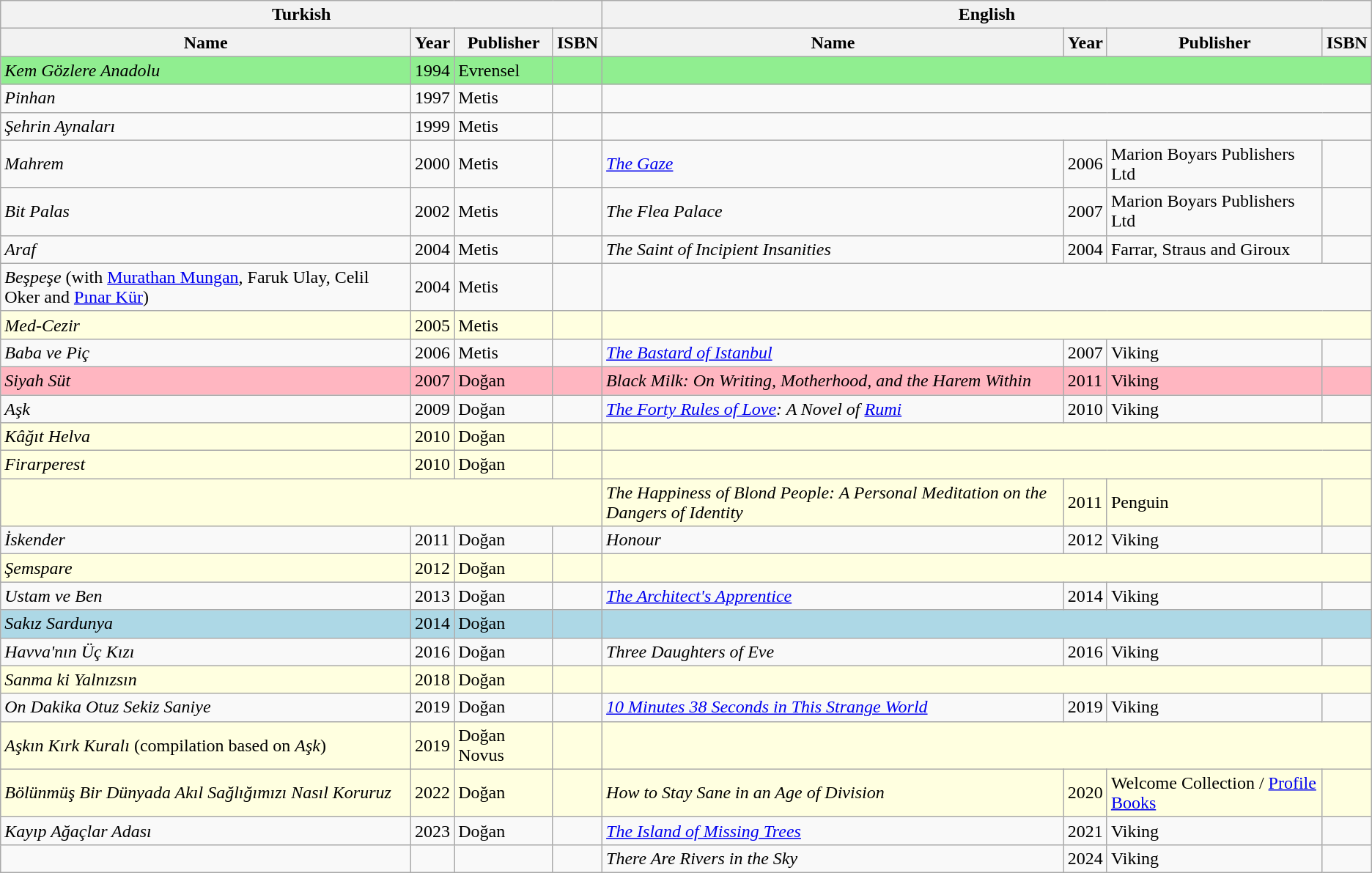<table class="wikitable sortable">
<tr>
<th colspan="4">Turkish</th>
<th colspan="4">English</th>
</tr>
<tr>
<th>Name</th>
<th>Year</th>
<th>Publisher</th>
<th>ISBN</th>
<th>Name</th>
<th>Year</th>
<th>Publisher</th>
<th>ISBN</th>
</tr>
<tr style="background:lightgreen;">
<td><em>Kem Gözlere Anadolu</em></td>
<td>1994</td>
<td>Evrensel</td>
<td></td>
<td colspan="4"></td>
</tr>
<tr>
<td><em>Pinhan</em></td>
<td>1997</td>
<td>Metis</td>
<td></td>
<td colspan="4"></td>
</tr>
<tr>
<td><em>Şehrin Aynaları</em></td>
<td>1999</td>
<td>Metis</td>
<td></td>
<td colspan="4"></td>
</tr>
<tr>
<td><em>Mahrem</em></td>
<td>2000</td>
<td>Metis</td>
<td></td>
<td><em><a href='#'>The Gaze</a></em></td>
<td>2006</td>
<td>Marion Boyars Publishers Ltd</td>
<td></td>
</tr>
<tr>
<td><em>Bit Palas</em></td>
<td>2002</td>
<td>Metis</td>
<td></td>
<td><em> The Flea Palace</em></td>
<td>2007</td>
<td>Marion Boyars Publishers Ltd</td>
<td></td>
</tr>
<tr>
<td><em>Araf</em></td>
<td>2004</td>
<td>Metis</td>
<td></td>
<td><em>The Saint of Incipient Insanities</em></td>
<td>2004</td>
<td>Farrar, Straus and Giroux</td>
<td></td>
</tr>
<tr>
<td><em>Beşpeşe</em> (with <a href='#'>Murathan Mungan</a>, Faruk Ulay, Celil Oker and <a href='#'>Pınar Kür</a>)</td>
<td>2004</td>
<td>Metis</td>
<td></td>
<td colspan="4"></td>
</tr>
<tr style="background:lightyellow;">
<td><em>Med-Cezir</em></td>
<td>2005</td>
<td>Metis</td>
<td></td>
<td colspan="4"></td>
</tr>
<tr>
<td><em>Baba ve Piç</em></td>
<td>2006</td>
<td>Metis</td>
<td></td>
<td><em><a href='#'>The Bastard of Istanbul</a></em></td>
<td>2007</td>
<td>Viking</td>
<td></td>
</tr>
<tr style="background:lightpink;">
<td><em>Siyah Süt</em></td>
<td>2007</td>
<td>Doğan</td>
<td></td>
<td><em>Black Milk: On Writing, Motherhood, and the Harem Within</em></td>
<td>2011</td>
<td>Viking</td>
<td></td>
</tr>
<tr>
<td><em>Aşk</em></td>
<td>2009</td>
<td>Doğan</td>
<td></td>
<td><em><a href='#'>The Forty Rules of Love</a>: A Novel of <a href='#'>Rumi</a></em></td>
<td>2010</td>
<td>Viking</td>
<td></td>
</tr>
<tr style="background:lightyellow;">
<td><em>Kâğıt Helva</em></td>
<td>2010</td>
<td>Doğan</td>
<td></td>
<td colspan="4"></td>
</tr>
<tr style="background:lightyellow;">
<td><em>Firarperest</em></td>
<td>2010</td>
<td>Doğan</td>
<td></td>
<td colspan="4"></td>
</tr>
<tr style="background:lightyellow;">
<td colspan="4"></td>
<td><em>The Happiness of Blond People: A Personal Meditation on the Dangers of Identity </em></td>
<td>2011</td>
<td>Penguin</td>
<td></td>
</tr>
<tr>
<td><em>İskender</em></td>
<td>2011</td>
<td>Doğan</td>
<td></td>
<td><em>Honour</em></td>
<td>2012</td>
<td>Viking</td>
<td></td>
</tr>
<tr style="background:lightyellow;">
<td><em>Şemspare</em></td>
<td>2012</td>
<td>Doğan</td>
<td></td>
<td colspan="4"></td>
</tr>
<tr>
<td><em>Ustam ve Ben</em></td>
<td>2013</td>
<td>Doğan</td>
<td></td>
<td><em><a href='#'>The Architect's Apprentice</a></em></td>
<td>2014</td>
<td>Viking</td>
<td></td>
</tr>
<tr style="background:lightblue;">
<td><em>Sakız Sardunya</em></td>
<td>2014</td>
<td>Doğan</td>
<td></td>
<td colspan="4"></td>
</tr>
<tr>
<td><em>Havva'nın Üç Kızı</em></td>
<td>2016</td>
<td>Doğan</td>
<td></td>
<td><em>Three Daughters of Eve</em></td>
<td>2016</td>
<td>Viking</td>
<td></td>
</tr>
<tr style="background:lightyellow;">
<td><em>Sanma ki Yalnızsın</em></td>
<td>2018</td>
<td>Doğan</td>
<td></td>
<td colspan="4"></td>
</tr>
<tr>
<td><em>On Dakika Otuz Sekiz Saniye</em></td>
<td>2019</td>
<td>Doğan</td>
<td></td>
<td><em><a href='#'>10 Minutes 38 Seconds in This Strange World</a></em></td>
<td>2019</td>
<td>Viking</td>
<td></td>
</tr>
<tr style="background:lightyellow;">
<td><em>Aşkın Kırk Kuralı</em> (compilation based on <em>Aşk</em>)</td>
<td>2019</td>
<td>Doğan Novus</td>
<td></td>
<td colspan="4"></td>
</tr>
<tr style="background:lightyellow;">
<td><em>Bölünmüş Bir Dünyada Akıl Sağlığımızı Nasıl Koruruz</em></td>
<td>2022</td>
<td>Doğan</td>
<td></td>
<td><em>How to Stay Sane in an Age of Division</em></td>
<td>2020</td>
<td>Welcome Collection / <a href='#'>Profile Books</a></td>
<td></td>
</tr>
<tr>
<td><em>Kayıp Ağaçlar Adası</em></td>
<td>2023</td>
<td>Doğan</td>
<td></td>
<td><em><a href='#'>The Island of Missing Trees</a></em></td>
<td>2021</td>
<td>Viking</td>
<td></td>
</tr>
<tr>
<td></td>
<td></td>
<td></td>
<td {{></td>
<td><em>There Are Rivers in the Sky</em></td>
<td>2024</td>
<td>Viking</td>
<td></td>
</tr>
</table>
